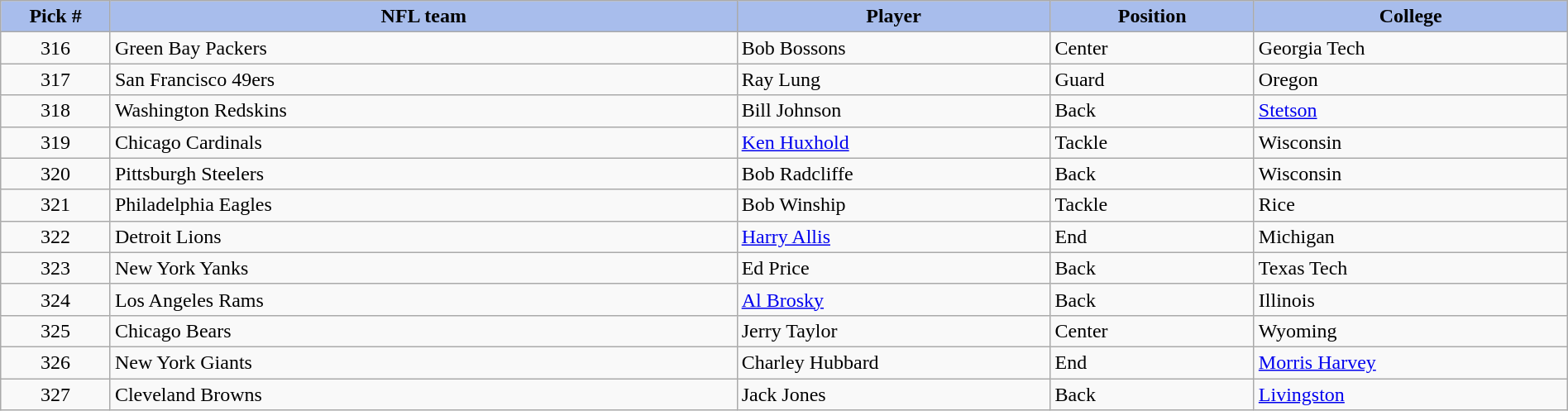<table class="wikitable sortable sortable" style="width: 100%">
<tr>
<th style="background:#A8BDEC;" width=7%>Pick #</th>
<th width=40% style="background:#A8BDEC;">NFL team</th>
<th width=20% style="background:#A8BDEC;">Player</th>
<th width=13% style="background:#A8BDEC;">Position</th>
<th style="background:#A8BDEC;">College</th>
</tr>
<tr>
<td align=center>316</td>
<td>Green Bay Packers</td>
<td>Bob Bossons</td>
<td>Center</td>
<td>Georgia Tech</td>
</tr>
<tr>
<td align=center>317</td>
<td>San Francisco 49ers</td>
<td>Ray Lung</td>
<td>Guard</td>
<td>Oregon</td>
</tr>
<tr>
<td align=center>318</td>
<td>Washington Redskins</td>
<td>Bill Johnson</td>
<td>Back</td>
<td><a href='#'>Stetson</a></td>
</tr>
<tr>
<td align=center>319</td>
<td>Chicago Cardinals</td>
<td><a href='#'>Ken Huxhold</a></td>
<td>Tackle</td>
<td>Wisconsin</td>
</tr>
<tr>
<td align=center>320</td>
<td>Pittsburgh Steelers</td>
<td>Bob Radcliffe</td>
<td>Back</td>
<td>Wisconsin</td>
</tr>
<tr>
<td align=center>321</td>
<td>Philadelphia Eagles</td>
<td>Bob Winship</td>
<td>Tackle</td>
<td>Rice</td>
</tr>
<tr>
<td align=center>322</td>
<td>Detroit Lions</td>
<td><a href='#'>Harry Allis</a></td>
<td>End</td>
<td>Michigan</td>
</tr>
<tr>
<td align=center>323</td>
<td>New York Yanks</td>
<td>Ed Price</td>
<td>Back</td>
<td>Texas Tech</td>
</tr>
<tr>
<td align=center>324</td>
<td>Los Angeles Rams</td>
<td><a href='#'>Al Brosky</a></td>
<td>Back</td>
<td>Illinois</td>
</tr>
<tr>
<td align=center>325</td>
<td>Chicago Bears</td>
<td>Jerry Taylor</td>
<td>Center</td>
<td>Wyoming</td>
</tr>
<tr>
<td align=center>326</td>
<td>New York Giants</td>
<td>Charley Hubbard</td>
<td>End</td>
<td><a href='#'>Morris Harvey</a></td>
</tr>
<tr>
<td align=center>327</td>
<td>Cleveland Browns</td>
<td>Jack Jones</td>
<td>Back</td>
<td><a href='#'>Livingston</a></td>
</tr>
</table>
